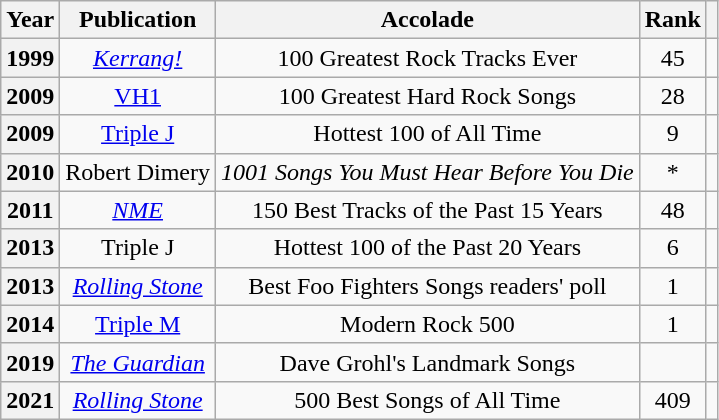<table class="wikitable sortable plainrowheaders" style="text-align:center;">
<tr>
<th>Year</th>
<th>Publication</th>
<th class="unsortable">Accolade</th>
<th>Rank</th>
<th class="unsortable"></th>
</tr>
<tr>
<th scope="row">1999</th>
<td><em><a href='#'>Kerrang!</a></em></td>
<td>100 Greatest Rock Tracks Ever</td>
<td>45</td>
<td></td>
</tr>
<tr>
<th scope="row">2009</th>
<td><a href='#'>VH1</a></td>
<td>100 Greatest Hard Rock Songs</td>
<td>28</td>
<td></td>
</tr>
<tr>
<th scope="row">2009</th>
<td><a href='#'>Triple J</a></td>
<td>Hottest 100 of All Time</td>
<td>9</td>
<td></td>
</tr>
<tr>
<th scope="row">2010</th>
<td>Robert Dimery</td>
<td><em>1001 Songs You Must Hear Before You Die</em></td>
<td align=center>*</td>
<td></td>
</tr>
<tr>
<th scope="row">2011</th>
<td><em><a href='#'>NME</a></em></td>
<td>150 Best Tracks of the Past 15 Years</td>
<td>48</td>
<td></td>
</tr>
<tr>
<th scope="row">2013</th>
<td>Triple J</td>
<td>Hottest 100 of the Past 20 Years</td>
<td>6</td>
<td></td>
</tr>
<tr>
<th scope="row">2013</th>
<td><em><a href='#'>Rolling Stone</a></em></td>
<td>Best Foo Fighters Songs readers' poll</td>
<td>1</td>
<td></td>
</tr>
<tr>
<th scope="row">2014</th>
<td><a href='#'>Triple M</a></td>
<td>Modern Rock 500</td>
<td>1</td>
<td></td>
</tr>
<tr>
<th scope="row">2019</th>
<td><em><a href='#'>The Guardian</a></em></td>
<td>Dave Grohl's Landmark Songs</td>
<td></td>
<td></td>
</tr>
<tr>
<th scope="row">2021</th>
<td><em><a href='#'>Rolling Stone</a></em></td>
<td>500 Best Songs of All Time</td>
<td>409</td>
<td></td>
</tr>
</table>
